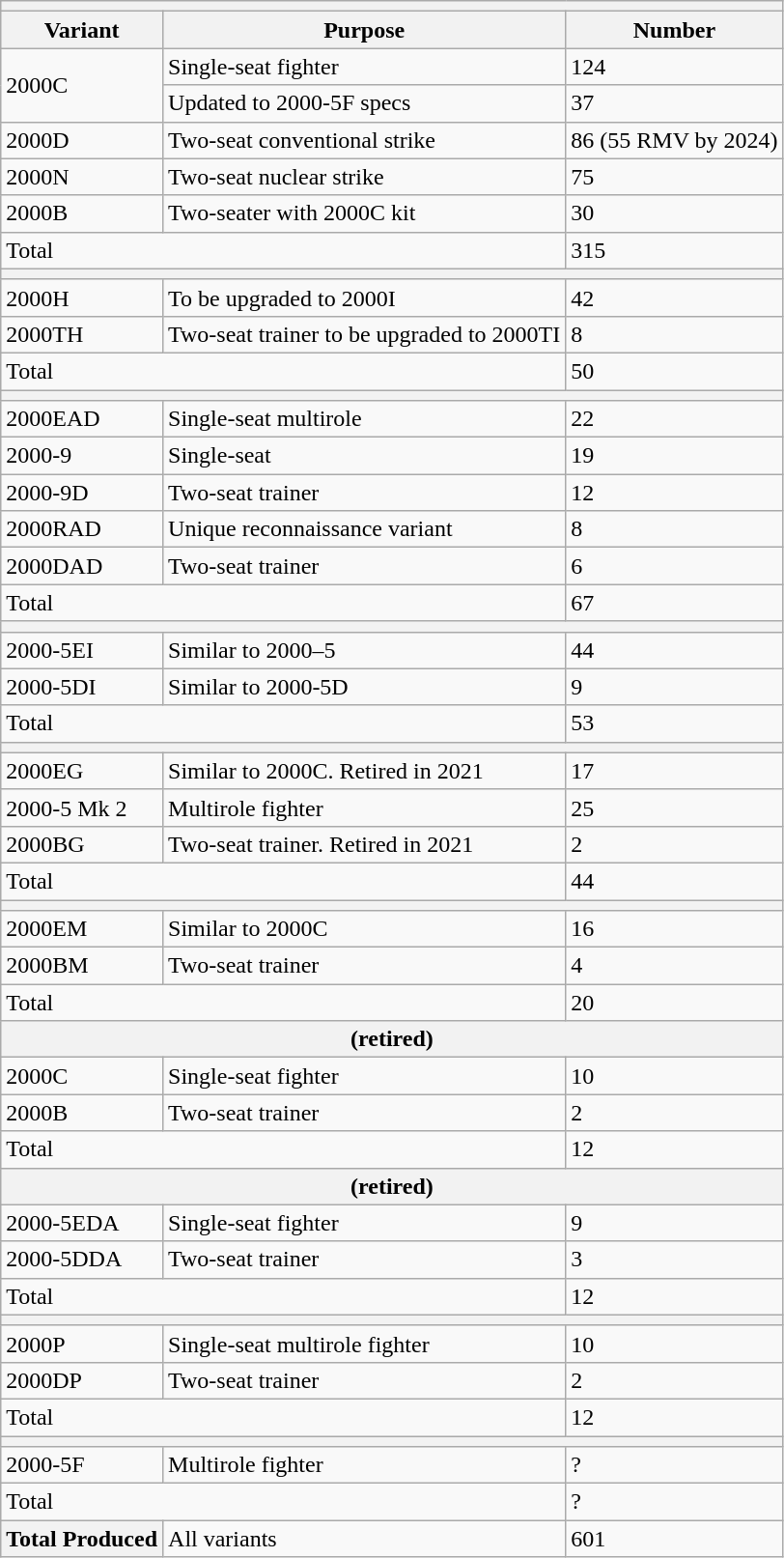<table class="wikitable">
<tr>
<th colspan="3"></th>
</tr>
<tr>
<th>Variant</th>
<th>Purpose</th>
<th>Number</th>
</tr>
<tr>
<td rowspan="2">2000C</td>
<td>Single-seat fighter</td>
<td>124</td>
</tr>
<tr>
<td>Updated to 2000-5F specs</td>
<td>37</td>
</tr>
<tr>
<td>2000D</td>
<td>Two-seat conventional strike</td>
<td>86 (55 RMV by 2024)</td>
</tr>
<tr>
<td>2000N</td>
<td>Two-seat nuclear strike</td>
<td>75</td>
</tr>
<tr>
<td>2000B</td>
<td>Two-seater with 2000C kit</td>
<td>30</td>
</tr>
<tr>
<td colspan="2">Total</td>
<td>315</td>
</tr>
<tr>
<th colspan="3"></th>
</tr>
<tr>
<td>2000H</td>
<td>To be upgraded to 2000I</td>
<td>42</td>
</tr>
<tr>
<td>2000TH</td>
<td>Two-seat trainer to be upgraded to 2000TI</td>
<td>8</td>
</tr>
<tr>
<td colspan="2">Total</td>
<td>50</td>
</tr>
<tr>
<th colspan="3"></th>
</tr>
<tr>
<td>2000EAD</td>
<td>Single-seat multirole</td>
<td>22</td>
</tr>
<tr>
<td>2000-9</td>
<td>Single-seat</td>
<td>19</td>
</tr>
<tr>
<td>2000-9D</td>
<td>Two-seat trainer</td>
<td>12</td>
</tr>
<tr>
<td>2000RAD</td>
<td>Unique reconnaissance variant</td>
<td>8</td>
</tr>
<tr>
<td>2000DAD</td>
<td>Two-seat trainer</td>
<td>6</td>
</tr>
<tr>
<td colspan="2">Total</td>
<td>67</td>
</tr>
<tr>
<th colspan="3"></th>
</tr>
<tr>
<td>2000-5EI</td>
<td>Similar to 2000–5</td>
<td>44</td>
</tr>
<tr>
<td>2000-5DI</td>
<td>Similar to 2000-5D</td>
<td>9</td>
</tr>
<tr>
<td colspan="2">Total</td>
<td>53</td>
</tr>
<tr>
<th colspan="3"></th>
</tr>
<tr>
<td>2000EG</td>
<td>Similar to 2000C. Retired in 2021</td>
<td>17</td>
</tr>
<tr>
<td>2000-5 Mk 2</td>
<td>Multirole fighter</td>
<td>25</td>
</tr>
<tr>
<td>2000BG</td>
<td>Two-seat trainer. Retired in 2021</td>
<td>2</td>
</tr>
<tr>
<td colspan="2">Total</td>
<td>44</td>
</tr>
<tr>
<th colspan="3"></th>
</tr>
<tr>
<td>2000EM</td>
<td>Similar to 2000C</td>
<td>16</td>
</tr>
<tr>
<td>2000BM</td>
<td>Two-seat trainer</td>
<td>4</td>
</tr>
<tr>
<td colspan="2">Total</td>
<td>20</td>
</tr>
<tr>
<th colspan="3"> (retired)</th>
</tr>
<tr>
<td>2000C</td>
<td>Single-seat fighter</td>
<td>10</td>
</tr>
<tr>
<td>2000B</td>
<td>Two-seat trainer</td>
<td>2</td>
</tr>
<tr>
<td colspan="2">Total</td>
<td>12</td>
</tr>
<tr>
<th colspan="3"> (retired)</th>
</tr>
<tr>
<td>2000-5EDA</td>
<td>Single-seat fighter</td>
<td>9</td>
</tr>
<tr>
<td>2000-5DDA</td>
<td>Two-seat trainer</td>
<td>3</td>
</tr>
<tr>
<td colspan="2">Total</td>
<td>12</td>
</tr>
<tr>
<th colspan="3"></th>
</tr>
<tr>
<td>2000P</td>
<td>Single-seat multirole fighter</td>
<td>10</td>
</tr>
<tr>
<td>2000DP</td>
<td>Two-seat trainer</td>
<td>2</td>
</tr>
<tr>
<td colspan="2">Total</td>
<td>12</td>
</tr>
<tr>
<th colspan="3"></th>
</tr>
<tr>
<td>2000-5F</td>
<td>Multirole fighter</td>
<td>?</td>
</tr>
<tr>
<td colspan="2">Total</td>
<td>?</td>
</tr>
<tr>
<th>Total Produced</th>
<td>All variants</td>
<td>601</td>
</tr>
</table>
